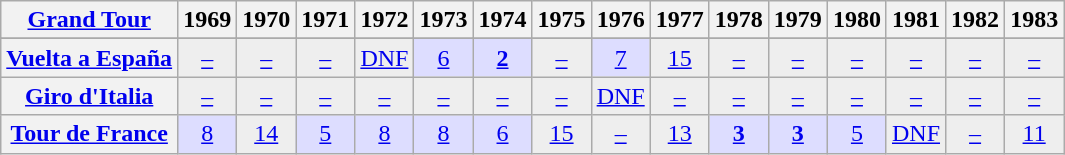<table class="wikitable plainrowheaders">
<tr>
<th scope="col"><a href='#'>Grand Tour</a></th>
<th scope="col">1969</th>
<th scope="col">1970</th>
<th scope="col">1971</th>
<th scope="col">1972</th>
<th scope="col">1973</th>
<th scope="col">1974</th>
<th scope="col">1975</th>
<th scope="col">1976</th>
<th scope="col">1977</th>
<th scope="col">1978</th>
<th scope="col">1979</th>
<th scope="col">1980</th>
<th scope="col">1981</th>
<th scope="col">1982</th>
<th scope="col">1983</th>
</tr>
<tr style="text-align:center;">
</tr>
<tr style="text-align:center;">
<th scope="row"> <a href='#'>Vuelta a España</a></th>
<td style="background:#eee;"><a href='#'>–</a></td>
<td style="background:#eee;"><a href='#'>–</a></td>
<td style="background:#eee;"><a href='#'>–</a></td>
<td style="background:#eee;"><a href='#'>DNF</a></td>
<td style="background:#ddf;"><a href='#'>6</a></td>
<td style="background:#ddf;"><a href='#'><strong>2</strong></a></td>
<td style="background:#eee;"><a href='#'>–</a></td>
<td style="background:#ddf;"><a href='#'>7</a></td>
<td style="background:#eee;"><a href='#'>15</a></td>
<td style="background:#eee;"><a href='#'>–</a></td>
<td style="background:#eee;"><a href='#'>–</a></td>
<td style="background:#eee;"><a href='#'>–</a></td>
<td style="background:#eee;"><a href='#'>–</a></td>
<td style="background:#eee;"><a href='#'>–</a></td>
<td style="background:#eee;"><a href='#'>–</a></td>
</tr>
<tr style="text-align:center;">
<th scope="row"> <a href='#'>Giro d'Italia</a></th>
<td style="background:#eee;"><a href='#'>–</a></td>
<td style="background:#eee;"><a href='#'>–</a></td>
<td style="background:#eee;"><a href='#'>–</a></td>
<td style="background:#eee;"><a href='#'>–</a></td>
<td style="background:#eee;"><a href='#'>–</a></td>
<td style="background:#eee;"><a href='#'>–</a></td>
<td style="background:#eee;"><a href='#'>–</a></td>
<td style="background:#eee;"><a href='#'>DNF</a></td>
<td style="background:#eee;"><a href='#'>–</a></td>
<td style="background:#eee;"><a href='#'>–</a></td>
<td style="background:#eee;"><a href='#'>–</a></td>
<td style="background:#eee;"><a href='#'>–</a></td>
<td style="background:#eee;"><a href='#'>–</a></td>
<td style="background:#eee;"><a href='#'>–</a></td>
<td style="background:#eee;"><a href='#'>–</a></td>
</tr>
<tr style="text-align:center;">
<th scope="row"> <a href='#'>Tour de France</a></th>
<td style="background:#ddf;"><a href='#'>8</a></td>
<td style="background:#eee;"><a href='#'>14</a></td>
<td style="background:#ddf;"><a href='#'>5</a></td>
<td style="background:#ddf;"><a href='#'>8</a></td>
<td style="background:#ddf;"><a href='#'>8</a></td>
<td style="background:#ddf;"><a href='#'>6</a></td>
<td style="background:#eee;"><a href='#'>15</a></td>
<td style="background:#eee;"><a href='#'>–</a></td>
<td style="background:#eee;"><a href='#'>13</a></td>
<td style="background:#ddf;"><a href='#'><strong>3</strong></a></td>
<td style="background:#ddf;"><a href='#'><strong>3</strong></a></td>
<td style="background:#ddf;"><a href='#'>5</a></td>
<td style="background:#eee;"><a href='#'>DNF</a></td>
<td style="background:#eee;"><a href='#'>–</a></td>
<td style="background:#eee;"><a href='#'>11</a></td>
</tr>
</table>
